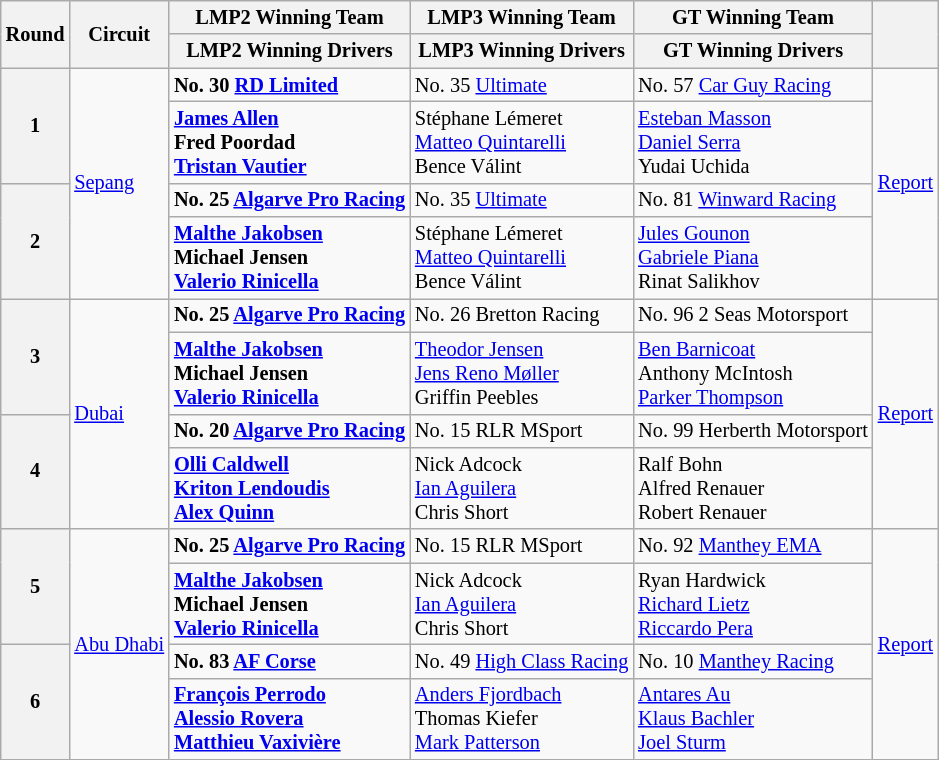<table class="wikitable" style="font-size:85%;">
<tr>
<th rowspan="2">Round</th>
<th rowspan="2">Circuit</th>
<th>LMP2 Winning Team</th>
<th>LMP3 Winning Team</th>
<th>GT Winning Team</th>
<th rowspan="2"></th>
</tr>
<tr>
<th>LMP2 Winning Drivers</th>
<th>LMP3 Winning Drivers</th>
<th>GT Winning Drivers</th>
</tr>
<tr>
<th rowspan="2">1</th>
<td rowspan="4"> <a href='#'>Sepang</a></td>
<td><strong> No. 30 <a href='#'>RD Limited</a></strong></td>
<td> No. 35 <a href='#'>Ultimate</a></td>
<td> No. 57 <a href='#'>Car Guy Racing</a></td>
<td rowspan="4" align="center"><a href='#'>Report</a></td>
</tr>
<tr>
<td><strong> <a href='#'>James Allen</a><br> Fred Poordad<br> <a href='#'>Tristan Vautier</a></strong></td>
<td> Stéphane Lémeret<br> <a href='#'>Matteo Quintarelli</a><br> Bence Válint</td>
<td> <a href='#'>Esteban Masson</a><br> <a href='#'>Daniel Serra</a><br> Yudai Uchida</td>
</tr>
<tr>
<th rowspan="2">2</th>
<td><strong> No. 25 <a href='#'>Algarve Pro Racing</a></strong></td>
<td> No. 35 <a href='#'>Ultimate</a></td>
<td> No. 81 <a href='#'>Winward Racing</a></td>
</tr>
<tr>
<td><strong> <a href='#'>Malthe Jakobsen</a><br> Michael Jensen<br> <a href='#'>Valerio Rinicella</a></strong></td>
<td> Stéphane Lémeret<br> <a href='#'>Matteo Quintarelli</a><br> Bence Válint</td>
<td> <a href='#'>Jules Gounon</a><br> <a href='#'>Gabriele Piana</a><br> Rinat Salikhov</td>
</tr>
<tr>
<th rowspan="2">3</th>
<td rowspan="4"> <a href='#'>Dubai</a></td>
<td><strong> No. 25 <a href='#'>Algarve Pro Racing</a></strong></td>
<td> No. 26 Bretton Racing</td>
<td> No. 96 2 Seas Motorsport</td>
<td rowspan="4" align="center"><a href='#'>Report</a></td>
</tr>
<tr>
<td><strong> <a href='#'>Malthe Jakobsen</a><br> Michael Jensen<br> <a href='#'>Valerio Rinicella</a></strong></td>
<td> <a href='#'>Theodor Jensen</a><br> <a href='#'>Jens Reno Møller</a><br> Griffin Peebles</td>
<td> <a href='#'>Ben Barnicoat</a><br> Anthony McIntosh<br> <a href='#'>Parker Thompson</a></td>
</tr>
<tr>
<th rowspan="2">4</th>
<td><strong> No. 20 <a href='#'>Algarve Pro Racing</a></strong></td>
<td> No. 15 RLR MSport</td>
<td> No. 99 Herberth Motorsport</td>
</tr>
<tr>
<td><strong> <a href='#'>Olli Caldwell</a><br> <a href='#'>Kriton Lendoudis</a><br> <a href='#'>Alex Quinn</a></strong></td>
<td> Nick Adcock<br> <a href='#'>Ian Aguilera</a><br> Chris Short</td>
<td> Ralf Bohn<br> Alfred Renauer<br> Robert Renauer</td>
</tr>
<tr>
<th rowspan="2">5</th>
<td rowspan="4"> <a href='#'>Abu Dhabi</a></td>
<td><strong> No. 25 <a href='#'>Algarve Pro Racing</a></strong></td>
<td> No. 15 RLR MSport</td>
<td> No. 92 <a href='#'>Manthey EMA</a></td>
<td rowspan="4" align="center"><a href='#'>Report</a></td>
</tr>
<tr>
<td><strong> <a href='#'>Malthe Jakobsen</a><br> Michael Jensen<br> <a href='#'>Valerio Rinicella</a></strong></td>
<td> Nick Adcock<br> <a href='#'>Ian Aguilera</a><br> Chris Short</td>
<td> Ryan Hardwick<br> <a href='#'>Richard Lietz</a><br> <a href='#'>Riccardo Pera</a></td>
</tr>
<tr>
<th rowspan="2">6</th>
<td><strong> No. 83 <a href='#'>AF Corse</a></strong></td>
<td> No. 49 <a href='#'>High Class Racing</a></td>
<td> No. 10 <a href='#'>Manthey Racing</a></td>
</tr>
<tr>
<td><strong> <a href='#'>François Perrodo</a><br> <a href='#'>Alessio Rovera</a><br> <a href='#'>Matthieu Vaxivière</a></strong></td>
<td> <a href='#'>Anders Fjordbach</a><br> Thomas Kiefer<br> <a href='#'>Mark Patterson</a></td>
<td> <a href='#'>Antares Au</a><br> <a href='#'>Klaus Bachler</a><br> <a href='#'>Joel Sturm</a></td>
</tr>
</table>
